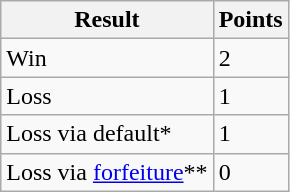<table class=wikitable>
<tr>
<th>Result</th>
<th>Points</th>
</tr>
<tr>
<td>Win</td>
<td>2</td>
</tr>
<tr>
<td>Loss</td>
<td>1</td>
</tr>
<tr>
<td>Loss via default*</td>
<td>1</td>
</tr>
<tr>
<td>Loss via <a href='#'>forfeiture</a>**</td>
<td>0</td>
</tr>
</table>
